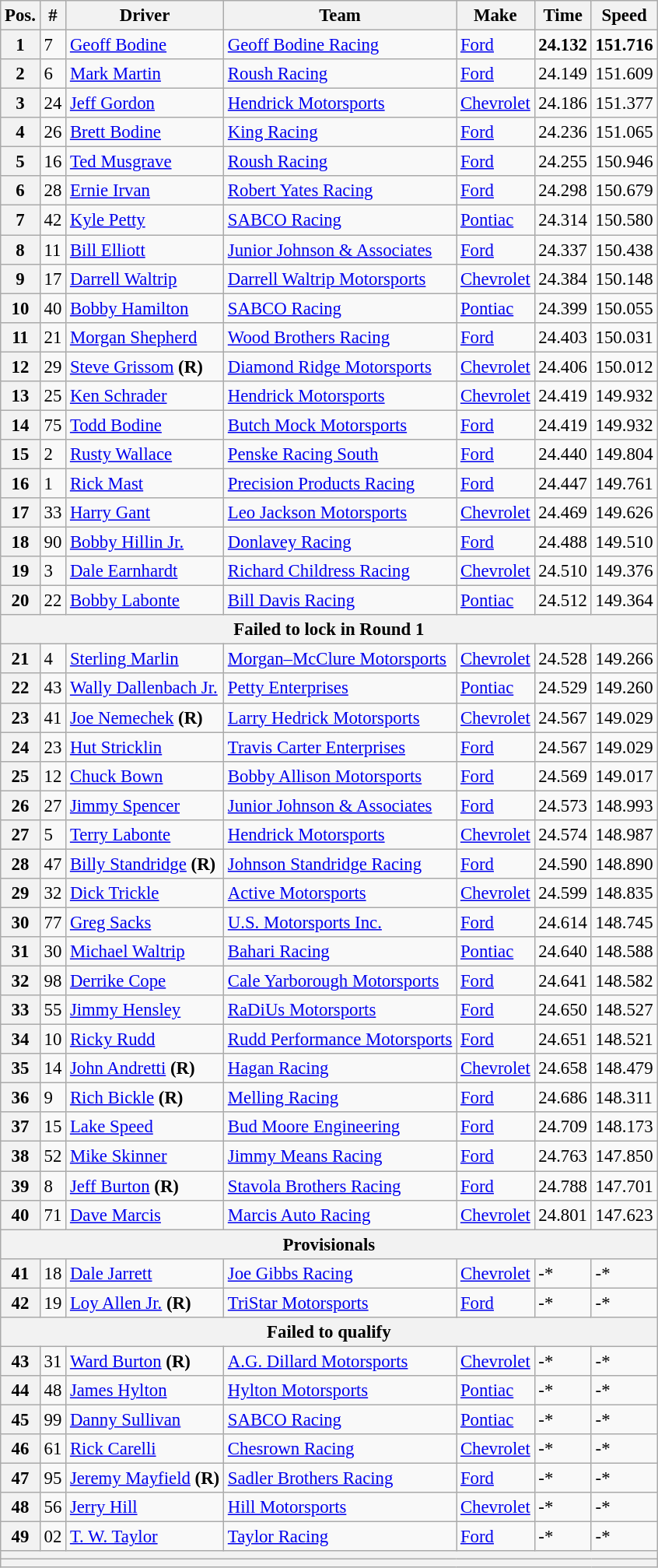<table class="wikitable" style="font-size:95%">
<tr>
<th>Pos.</th>
<th>#</th>
<th>Driver</th>
<th>Team</th>
<th>Make</th>
<th>Time</th>
<th>Speed</th>
</tr>
<tr>
<th>1</th>
<td>7</td>
<td><a href='#'>Geoff Bodine</a></td>
<td><a href='#'>Geoff Bodine Racing</a></td>
<td><a href='#'>Ford</a></td>
<td><strong>24.132</strong></td>
<td><strong>151.716</strong></td>
</tr>
<tr>
<th>2</th>
<td>6</td>
<td><a href='#'>Mark Martin</a></td>
<td><a href='#'>Roush Racing</a></td>
<td><a href='#'>Ford</a></td>
<td>24.149</td>
<td>151.609</td>
</tr>
<tr>
<th>3</th>
<td>24</td>
<td><a href='#'>Jeff Gordon</a></td>
<td><a href='#'>Hendrick Motorsports</a></td>
<td><a href='#'>Chevrolet</a></td>
<td>24.186</td>
<td>151.377</td>
</tr>
<tr>
<th>4</th>
<td>26</td>
<td><a href='#'>Brett Bodine</a></td>
<td><a href='#'>King Racing</a></td>
<td><a href='#'>Ford</a></td>
<td>24.236</td>
<td>151.065</td>
</tr>
<tr>
<th>5</th>
<td>16</td>
<td><a href='#'>Ted Musgrave</a></td>
<td><a href='#'>Roush Racing</a></td>
<td><a href='#'>Ford</a></td>
<td>24.255</td>
<td>150.946</td>
</tr>
<tr>
<th>6</th>
<td>28</td>
<td><a href='#'>Ernie Irvan</a></td>
<td><a href='#'>Robert Yates Racing</a></td>
<td><a href='#'>Ford</a></td>
<td>24.298</td>
<td>150.679</td>
</tr>
<tr>
<th>7</th>
<td>42</td>
<td><a href='#'>Kyle Petty</a></td>
<td><a href='#'>SABCO Racing</a></td>
<td><a href='#'>Pontiac</a></td>
<td>24.314</td>
<td>150.580</td>
</tr>
<tr>
<th>8</th>
<td>11</td>
<td><a href='#'>Bill Elliott</a></td>
<td><a href='#'>Junior Johnson & Associates</a></td>
<td><a href='#'>Ford</a></td>
<td>24.337</td>
<td>150.438</td>
</tr>
<tr>
<th>9</th>
<td>17</td>
<td><a href='#'>Darrell Waltrip</a></td>
<td><a href='#'>Darrell Waltrip Motorsports</a></td>
<td><a href='#'>Chevrolet</a></td>
<td>24.384</td>
<td>150.148</td>
</tr>
<tr>
<th>10</th>
<td>40</td>
<td><a href='#'>Bobby Hamilton</a></td>
<td><a href='#'>SABCO Racing</a></td>
<td><a href='#'>Pontiac</a></td>
<td>24.399</td>
<td>150.055</td>
</tr>
<tr>
<th>11</th>
<td>21</td>
<td><a href='#'>Morgan Shepherd</a></td>
<td><a href='#'>Wood Brothers Racing</a></td>
<td><a href='#'>Ford</a></td>
<td>24.403</td>
<td>150.031</td>
</tr>
<tr>
<th>12</th>
<td>29</td>
<td><a href='#'>Steve Grissom</a> <strong>(R)</strong></td>
<td><a href='#'>Diamond Ridge Motorsports</a></td>
<td><a href='#'>Chevrolet</a></td>
<td>24.406</td>
<td>150.012</td>
</tr>
<tr>
<th>13</th>
<td>25</td>
<td><a href='#'>Ken Schrader</a></td>
<td><a href='#'>Hendrick Motorsports</a></td>
<td><a href='#'>Chevrolet</a></td>
<td>24.419</td>
<td>149.932</td>
</tr>
<tr>
<th>14</th>
<td>75</td>
<td><a href='#'>Todd Bodine</a></td>
<td><a href='#'>Butch Mock Motorsports</a></td>
<td><a href='#'>Ford</a></td>
<td>24.419</td>
<td>149.932</td>
</tr>
<tr>
<th>15</th>
<td>2</td>
<td><a href='#'>Rusty Wallace</a></td>
<td><a href='#'>Penske Racing South</a></td>
<td><a href='#'>Ford</a></td>
<td>24.440</td>
<td>149.804</td>
</tr>
<tr>
<th>16</th>
<td>1</td>
<td><a href='#'>Rick Mast</a></td>
<td><a href='#'>Precision Products Racing</a></td>
<td><a href='#'>Ford</a></td>
<td>24.447</td>
<td>149.761</td>
</tr>
<tr>
<th>17</th>
<td>33</td>
<td><a href='#'>Harry Gant</a></td>
<td><a href='#'>Leo Jackson Motorsports</a></td>
<td><a href='#'>Chevrolet</a></td>
<td>24.469</td>
<td>149.626</td>
</tr>
<tr>
<th>18</th>
<td>90</td>
<td><a href='#'>Bobby Hillin Jr.</a></td>
<td><a href='#'>Donlavey Racing</a></td>
<td><a href='#'>Ford</a></td>
<td>24.488</td>
<td>149.510</td>
</tr>
<tr>
<th>19</th>
<td>3</td>
<td><a href='#'>Dale Earnhardt</a></td>
<td><a href='#'>Richard Childress Racing</a></td>
<td><a href='#'>Chevrolet</a></td>
<td>24.510</td>
<td>149.376</td>
</tr>
<tr>
<th>20</th>
<td>22</td>
<td><a href='#'>Bobby Labonte</a></td>
<td><a href='#'>Bill Davis Racing</a></td>
<td><a href='#'>Pontiac</a></td>
<td>24.512</td>
<td>149.364</td>
</tr>
<tr>
<th colspan="7">Failed to lock in Round 1</th>
</tr>
<tr>
<th>21</th>
<td>4</td>
<td><a href='#'>Sterling Marlin</a></td>
<td><a href='#'>Morgan–McClure Motorsports</a></td>
<td><a href='#'>Chevrolet</a></td>
<td>24.528</td>
<td>149.266</td>
</tr>
<tr>
<th>22</th>
<td>43</td>
<td><a href='#'>Wally Dallenbach Jr.</a></td>
<td><a href='#'>Petty Enterprises</a></td>
<td><a href='#'>Pontiac</a></td>
<td>24.529</td>
<td>149.260</td>
</tr>
<tr>
<th>23</th>
<td>41</td>
<td><a href='#'>Joe Nemechek</a> <strong>(R)</strong></td>
<td><a href='#'>Larry Hedrick Motorsports</a></td>
<td><a href='#'>Chevrolet</a></td>
<td>24.567</td>
<td>149.029</td>
</tr>
<tr>
<th>24</th>
<td>23</td>
<td><a href='#'>Hut Stricklin</a></td>
<td><a href='#'>Travis Carter Enterprises</a></td>
<td><a href='#'>Ford</a></td>
<td>24.567</td>
<td>149.029</td>
</tr>
<tr>
<th>25</th>
<td>12</td>
<td><a href='#'>Chuck Bown</a></td>
<td><a href='#'>Bobby Allison Motorsports</a></td>
<td><a href='#'>Ford</a></td>
<td>24.569</td>
<td>149.017</td>
</tr>
<tr>
<th>26</th>
<td>27</td>
<td><a href='#'>Jimmy Spencer</a></td>
<td><a href='#'>Junior Johnson & Associates</a></td>
<td><a href='#'>Ford</a></td>
<td>24.573</td>
<td>148.993</td>
</tr>
<tr>
<th>27</th>
<td>5</td>
<td><a href='#'>Terry Labonte</a></td>
<td><a href='#'>Hendrick Motorsports</a></td>
<td><a href='#'>Chevrolet</a></td>
<td>24.574</td>
<td>148.987</td>
</tr>
<tr>
<th>28</th>
<td>47</td>
<td><a href='#'>Billy Standridge</a> <strong>(R)</strong></td>
<td><a href='#'>Johnson Standridge Racing</a></td>
<td><a href='#'>Ford</a></td>
<td>24.590</td>
<td>148.890</td>
</tr>
<tr>
<th>29</th>
<td>32</td>
<td><a href='#'>Dick Trickle</a></td>
<td><a href='#'>Active Motorsports</a></td>
<td><a href='#'>Chevrolet</a></td>
<td>24.599</td>
<td>148.835</td>
</tr>
<tr>
<th>30</th>
<td>77</td>
<td><a href='#'>Greg Sacks</a></td>
<td><a href='#'>U.S. Motorsports Inc.</a></td>
<td><a href='#'>Ford</a></td>
<td>24.614</td>
<td>148.745</td>
</tr>
<tr>
<th>31</th>
<td>30</td>
<td><a href='#'>Michael Waltrip</a></td>
<td><a href='#'>Bahari Racing</a></td>
<td><a href='#'>Pontiac</a></td>
<td>24.640</td>
<td>148.588</td>
</tr>
<tr>
<th>32</th>
<td>98</td>
<td><a href='#'>Derrike Cope</a></td>
<td><a href='#'>Cale Yarborough Motorsports</a></td>
<td><a href='#'>Ford</a></td>
<td>24.641</td>
<td>148.582</td>
</tr>
<tr>
<th>33</th>
<td>55</td>
<td><a href='#'>Jimmy Hensley</a></td>
<td><a href='#'>RaDiUs Motorsports</a></td>
<td><a href='#'>Ford</a></td>
<td>24.650</td>
<td>148.527</td>
</tr>
<tr>
<th>34</th>
<td>10</td>
<td><a href='#'>Ricky Rudd</a></td>
<td><a href='#'>Rudd Performance Motorsports</a></td>
<td><a href='#'>Ford</a></td>
<td>24.651</td>
<td>148.521</td>
</tr>
<tr>
<th>35</th>
<td>14</td>
<td><a href='#'>John Andretti</a> <strong>(R)</strong></td>
<td><a href='#'>Hagan Racing</a></td>
<td><a href='#'>Chevrolet</a></td>
<td>24.658</td>
<td>148.479</td>
</tr>
<tr>
<th>36</th>
<td>9</td>
<td><a href='#'>Rich Bickle</a> <strong>(R)</strong></td>
<td><a href='#'>Melling Racing</a></td>
<td><a href='#'>Ford</a></td>
<td>24.686</td>
<td>148.311</td>
</tr>
<tr>
<th>37</th>
<td>15</td>
<td><a href='#'>Lake Speed</a></td>
<td><a href='#'>Bud Moore Engineering</a></td>
<td><a href='#'>Ford</a></td>
<td>24.709</td>
<td>148.173</td>
</tr>
<tr>
<th>38</th>
<td>52</td>
<td><a href='#'>Mike Skinner</a></td>
<td><a href='#'>Jimmy Means Racing</a></td>
<td><a href='#'>Ford</a></td>
<td>24.763</td>
<td>147.850</td>
</tr>
<tr>
<th>39</th>
<td>8</td>
<td><a href='#'>Jeff Burton</a> <strong>(R)</strong></td>
<td><a href='#'>Stavola Brothers Racing</a></td>
<td><a href='#'>Ford</a></td>
<td>24.788</td>
<td>147.701</td>
</tr>
<tr>
<th>40</th>
<td>71</td>
<td><a href='#'>Dave Marcis</a></td>
<td><a href='#'>Marcis Auto Racing</a></td>
<td><a href='#'>Chevrolet</a></td>
<td>24.801</td>
<td>147.623</td>
</tr>
<tr>
<th colspan="7">Provisionals</th>
</tr>
<tr>
<th>41</th>
<td>18</td>
<td><a href='#'>Dale Jarrett</a></td>
<td><a href='#'>Joe Gibbs Racing</a></td>
<td><a href='#'>Chevrolet</a></td>
<td>-*</td>
<td>-*</td>
</tr>
<tr>
<th>42</th>
<td>19</td>
<td><a href='#'>Loy Allen Jr.</a> <strong>(R)</strong></td>
<td><a href='#'>TriStar Motorsports</a></td>
<td><a href='#'>Ford</a></td>
<td>-*</td>
<td>-*</td>
</tr>
<tr>
<th colspan="7">Failed to qualify</th>
</tr>
<tr>
<th>43</th>
<td>31</td>
<td><a href='#'>Ward Burton</a> <strong>(R)</strong></td>
<td><a href='#'>A.G. Dillard Motorsports</a></td>
<td><a href='#'>Chevrolet</a></td>
<td>-*</td>
<td>-*</td>
</tr>
<tr>
<th>44</th>
<td>48</td>
<td><a href='#'>James Hylton</a></td>
<td><a href='#'>Hylton Motorsports</a></td>
<td><a href='#'>Pontiac</a></td>
<td>-*</td>
<td>-*</td>
</tr>
<tr>
<th>45</th>
<td>99</td>
<td><a href='#'>Danny Sullivan</a></td>
<td><a href='#'>SABCO Racing</a></td>
<td><a href='#'>Pontiac</a></td>
<td>-*</td>
<td>-*</td>
</tr>
<tr>
<th>46</th>
<td>61</td>
<td><a href='#'>Rick Carelli</a></td>
<td><a href='#'>Chesrown Racing</a></td>
<td><a href='#'>Chevrolet</a></td>
<td>-*</td>
<td>-*</td>
</tr>
<tr>
<th>47</th>
<td>95</td>
<td><a href='#'>Jeremy Mayfield</a> <strong>(R)</strong></td>
<td><a href='#'>Sadler Brothers Racing</a></td>
<td><a href='#'>Ford</a></td>
<td>-*</td>
<td>-*</td>
</tr>
<tr>
<th>48</th>
<td>56</td>
<td><a href='#'>Jerry Hill</a></td>
<td><a href='#'>Hill Motorsports</a></td>
<td><a href='#'>Chevrolet</a></td>
<td>-*</td>
<td>-*</td>
</tr>
<tr>
<th>49</th>
<td>02</td>
<td><a href='#'>T. W. Taylor</a></td>
<td><a href='#'>Taylor Racing</a></td>
<td><a href='#'>Ford</a></td>
<td>-*</td>
<td>-*</td>
</tr>
<tr>
<th colspan="7"></th>
</tr>
<tr>
<th colspan="7"></th>
</tr>
</table>
